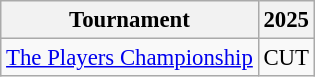<table class="wikitable" style="font-size:95%;text-align:center;">
<tr>
<th>Tournament</th>
<th>2025</th>
</tr>
<tr>
<td align=left><a href='#'>The Players Championship</a></td>
<td>CUT</td>
</tr>
</table>
